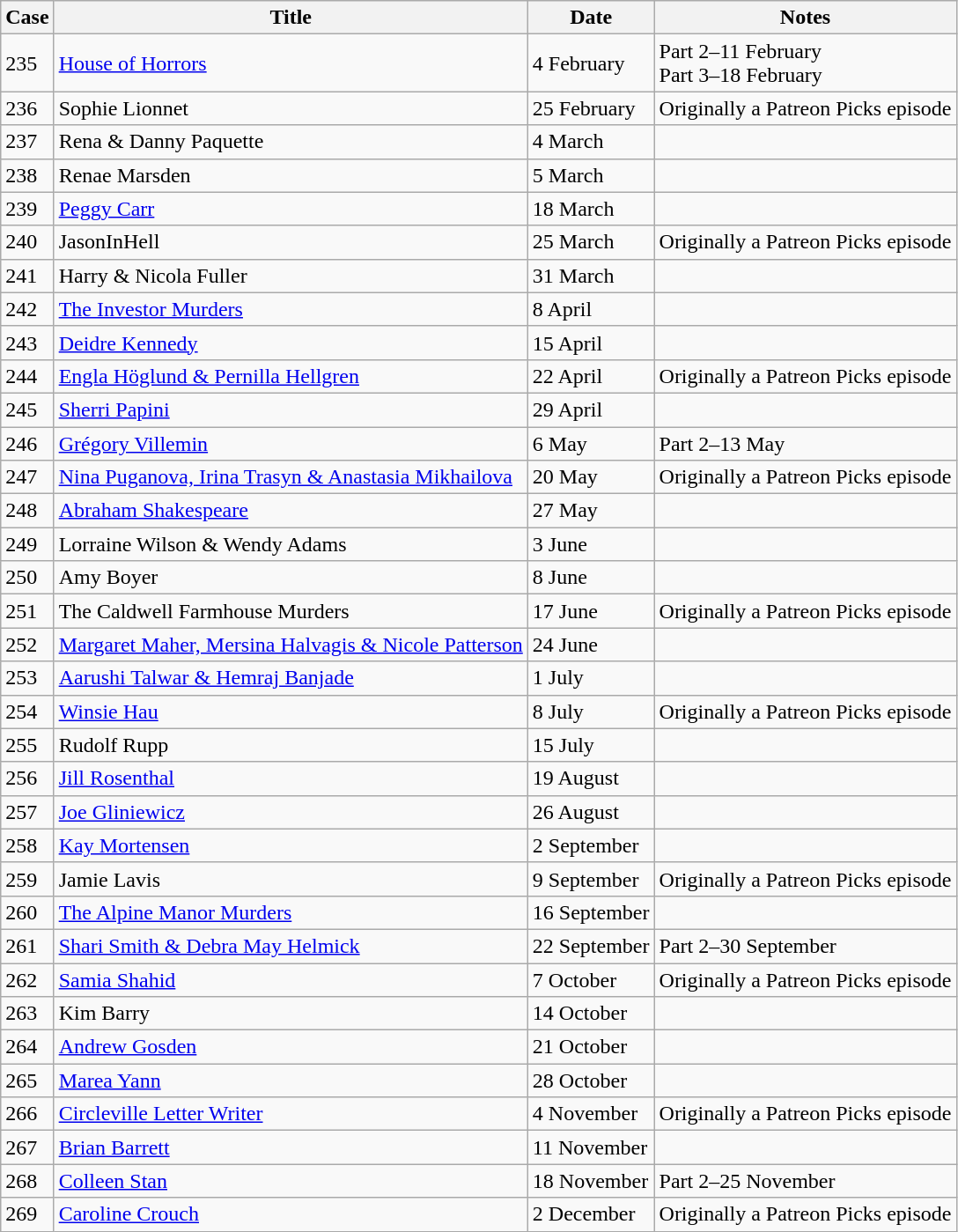<table class="wikitable sortable">
<tr>
<th>Case</th>
<th>Title</th>
<th>Date</th>
<th>Notes</th>
</tr>
<tr>
<td>235</td>
<td><a href='#'>House of Horrors</a></td>
<td>4 February</td>
<td>Part 2–11 February<br>Part 3–18 February</td>
</tr>
<tr>
<td>236</td>
<td>Sophie Lionnet</td>
<td>25 February</td>
<td>Originally a Patreon Picks episode</td>
</tr>
<tr>
<td>237</td>
<td>Rena & Danny Paquette</td>
<td>4 March</td>
<td></td>
</tr>
<tr>
<td>238</td>
<td>Renae Marsden</td>
<td>5 March</td>
<td></td>
</tr>
<tr>
<td>239</td>
<td><a href='#'>Peggy Carr</a></td>
<td>18 March</td>
<td></td>
</tr>
<tr>
<td>240</td>
<td>JasonInHell</td>
<td>25 March</td>
<td>Originally a Patreon Picks episode</td>
</tr>
<tr>
<td>241</td>
<td>Harry & Nicola Fuller</td>
<td>31 March</td>
<td></td>
</tr>
<tr>
<td>242</td>
<td><a href='#'>The Investor Murders</a></td>
<td>8 April</td>
<td></td>
</tr>
<tr>
<td>243</td>
<td><a href='#'>Deidre Kennedy</a></td>
<td>15 April</td>
<td></td>
</tr>
<tr>
<td>244</td>
<td><a href='#'>Engla Höglund & Pernilla Hellgren</a></td>
<td>22 April</td>
<td>Originally a Patreon Picks episode</td>
</tr>
<tr>
<td>245</td>
<td><a href='#'>Sherri Papini</a></td>
<td>29 April</td>
<td></td>
</tr>
<tr>
<td>246</td>
<td><a href='#'>Grégory Villemin</a></td>
<td>6 May</td>
<td>Part 2–13 May</td>
</tr>
<tr>
<td>247</td>
<td><a href='#'>Nina Puganova, Irina Trasyn & Anastasia Mikhailova</a></td>
<td>20 May</td>
<td>Originally a Patreon Picks episode</td>
</tr>
<tr>
<td>248</td>
<td><a href='#'>Abraham Shakespeare</a></td>
<td>27 May</td>
<td></td>
</tr>
<tr>
<td>249</td>
<td>Lorraine Wilson & Wendy Adams</td>
<td>3 June</td>
<td></td>
</tr>
<tr>
<td>250</td>
<td>Amy Boyer</td>
<td>8 June</td>
<td></td>
</tr>
<tr>
<td>251</td>
<td>The Caldwell Farmhouse Murders</td>
<td>17 June</td>
<td>Originally a Patreon Picks episode</td>
</tr>
<tr>
<td>252</td>
<td><a href='#'>Margaret Maher, Mersina Halvagis & Nicole Patterson</a></td>
<td>24 June</td>
<td></td>
</tr>
<tr>
<td>253</td>
<td><a href='#'>Aarushi Talwar & Hemraj Banjade</a></td>
<td>1 July</td>
<td></td>
</tr>
<tr>
<td>254</td>
<td><a href='#'>Winsie Hau</a></td>
<td>8 July</td>
<td>Originally a Patreon Picks episode</td>
</tr>
<tr>
<td>255</td>
<td>Rudolf Rupp</td>
<td>15 July</td>
<td></td>
</tr>
<tr>
<td>256</td>
<td><a href='#'>Jill Rosenthal</a></td>
<td>19 August</td>
<td></td>
</tr>
<tr>
<td>257</td>
<td><a href='#'>Joe Gliniewicz</a></td>
<td>26 August</td>
<td></td>
</tr>
<tr>
<td>258</td>
<td><a href='#'>Kay Mortensen</a></td>
<td>2 September</td>
<td></td>
</tr>
<tr>
<td>259</td>
<td>Jamie Lavis</td>
<td>9 September</td>
<td>Originally a Patreon Picks episode</td>
</tr>
<tr>
<td>260</td>
<td><a href='#'>The Alpine Manor Murders</a></td>
<td>16 September</td>
<td></td>
</tr>
<tr>
<td>261</td>
<td><a href='#'>Shari Smith & Debra May Helmick</a></td>
<td>22 September</td>
<td>Part 2–30 September</td>
</tr>
<tr>
<td>262</td>
<td><a href='#'>Samia Shahid</a></td>
<td>7 October</td>
<td>Originally a Patreon Picks episode</td>
</tr>
<tr>
<td>263</td>
<td>Kim Barry</td>
<td>14 October</td>
<td></td>
</tr>
<tr>
<td>264</td>
<td><a href='#'>Andrew Gosden</a></td>
<td>21 October</td>
<td></td>
</tr>
<tr>
<td>265</td>
<td><a href='#'>Marea Yann</a></td>
<td>28 October</td>
<td></td>
</tr>
<tr>
<td>266</td>
<td><a href='#'>Circleville Letter Writer</a></td>
<td>4 November</td>
<td>Originally a Patreon Picks episode</td>
</tr>
<tr>
<td>267</td>
<td><a href='#'>Brian Barrett</a></td>
<td>11 November</td>
<td></td>
</tr>
<tr>
<td>268</td>
<td><a href='#'>Colleen Stan</a></td>
<td>18 November</td>
<td>Part 2–25 November</td>
</tr>
<tr>
<td>269</td>
<td><a href='#'>Caroline Crouch</a></td>
<td>2 December</td>
<td>Originally a Patreon Picks episode</td>
</tr>
</table>
